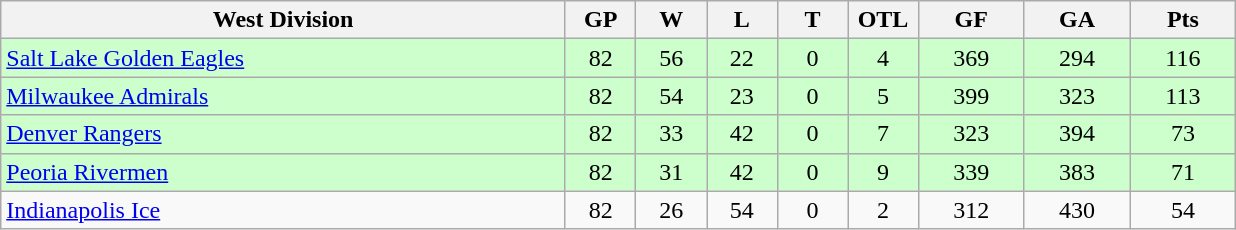<table class="wikitable">
<tr>
<th width="40%">West Division</th>
<th width="5%">GP</th>
<th width="5%">W</th>
<th width="5%">L</th>
<th width="5%">T</th>
<th width="5%">OTL</th>
<th width="7.5%">GF</th>
<th width="7.5%">GA</th>
<th width="7.5%">Pts</th>
</tr>
<tr align="center" bgcolor="#CCFFCC">
<td align="left"><a href='#'>Salt Lake Golden Eagles</a></td>
<td>82</td>
<td>56</td>
<td>22</td>
<td>0</td>
<td>4</td>
<td>369</td>
<td>294</td>
<td>116</td>
</tr>
<tr align="center" bgcolor="#CCFFCC">
<td align="left"><a href='#'>Milwaukee Admirals</a></td>
<td>82</td>
<td>54</td>
<td>23</td>
<td>0</td>
<td>5</td>
<td>399</td>
<td>323</td>
<td>113</td>
</tr>
<tr align="center" bgcolor="#CCFFCC">
<td align="left"><a href='#'>Denver Rangers</a></td>
<td>82</td>
<td>33</td>
<td>42</td>
<td>0</td>
<td>7</td>
<td>323</td>
<td>394</td>
<td>73</td>
</tr>
<tr align="center" bgcolor="#CCFFCC">
<td align="left"><a href='#'>Peoria Rivermen</a></td>
<td>82</td>
<td>31</td>
<td>42</td>
<td>0</td>
<td>9</td>
<td>339</td>
<td>383</td>
<td>71</td>
</tr>
<tr align="center">
<td align="left"><a href='#'>Indianapolis Ice</a></td>
<td>82</td>
<td>26</td>
<td>54</td>
<td>0</td>
<td>2</td>
<td>312</td>
<td>430</td>
<td>54</td>
</tr>
</table>
